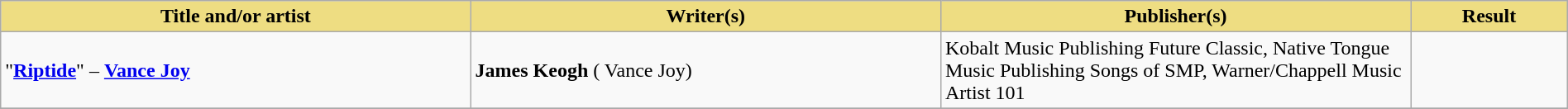<table class="wikitable" width=100%>
<tr>
<th style="width:30%;background:#EEDD82;">Title and/or artist</th>
<th style="width:30%;background:#EEDD82;">Writer(s)</th>
<th style="width:30%;background:#EEDD82;">Publisher(s)</th>
<th style="width:10%;background:#EEDD82;">Result</th>
</tr>
<tr>
<td>"<strong><a href='#'>Riptide</a></strong>" – <strong><a href='#'>Vance Joy</a></strong></td>
<td><strong>James Keogh</strong> ( Vance Joy)</td>
<td>Kobalt Music Publishing  Future Classic, Native Tongue Music Publishing  Songs of SMP, Warner/Chappell Music  Artist 101</td>
<td></td>
</tr>
<tr>
</tr>
</table>
